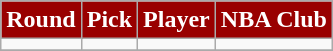<table class="wikitable" style="text-align:center">
<tr>
<th style="background:#990000;color:#FFFFFF;">Round</th>
<th style="background:#990000;color:#FFFFFF;">Pick</th>
<th style="background:#990000;color:#FFFFFF;">Player</th>
<th style="background:#990000;color:#FFFFFF;">NBA Club</th>
</tr>
<tr>
<td></td>
<td></td>
<td></td>
<td></td>
</tr>
<tr>
</tr>
</table>
